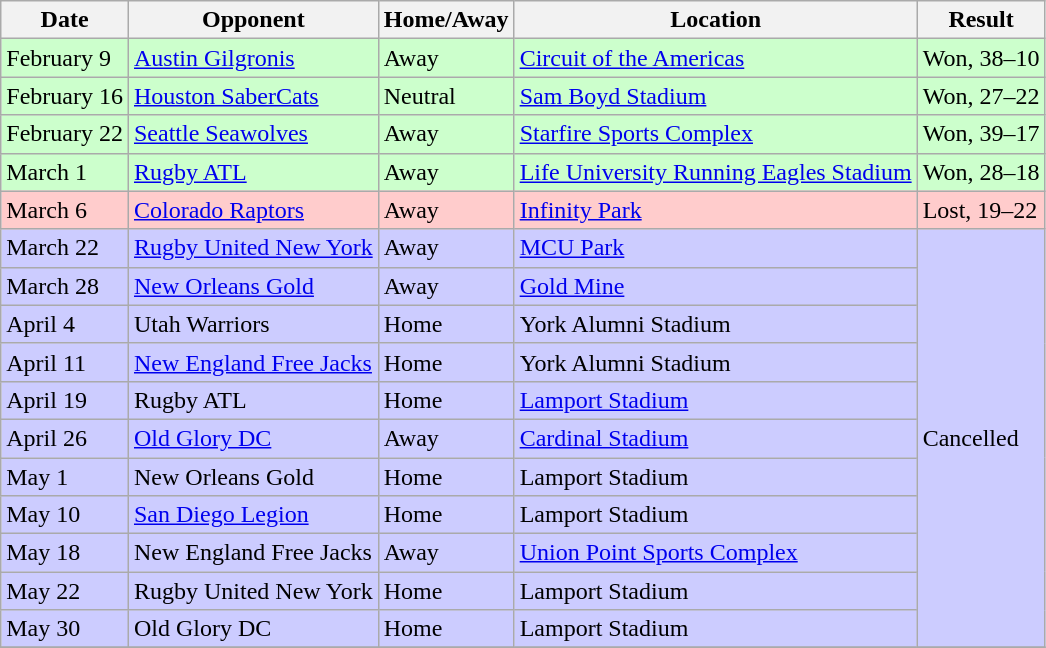<table class="wikitable">
<tr>
<th>Date</th>
<th>Opponent</th>
<th>Home/Away</th>
<th>Location</th>
<th>Result</th>
</tr>
<tr bgcolor="#CCFFCC">
<td>February 9</td>
<td><a href='#'>Austin Gilgronis</a></td>
<td>Away</td>
<td><a href='#'>Circuit of the Americas</a></td>
<td>Won, 38–10</td>
</tr>
<tr bgcolor="#CCFFCC">
<td>February 16</td>
<td><a href='#'>Houston SaberCats</a></td>
<td>Neutral</td>
<td><a href='#'>Sam Boyd Stadium</a></td>
<td>Won, 27–22</td>
</tr>
<tr bgcolor="#CCFFCC">
<td>February 22</td>
<td><a href='#'>Seattle Seawolves</a></td>
<td>Away</td>
<td><a href='#'>Starfire Sports Complex</a></td>
<td>Won, 39–17</td>
</tr>
<tr bgcolor="#CCFFCC">
<td>March 1</td>
<td><a href='#'>Rugby ATL</a></td>
<td>Away</td>
<td><a href='#'>Life University Running Eagles Stadium</a></td>
<td>Won, 28–18</td>
</tr>
<tr bgcolor="#FFCCCC">
<td>March 6</td>
<td><a href='#'>Colorado Raptors</a></td>
<td>Away</td>
<td><a href='#'>Infinity Park</a></td>
<td>Lost, 19–22</td>
</tr>
<tr bgcolor="#CCCCFF">
<td>March 22</td>
<td><a href='#'>Rugby United New York</a></td>
<td>Away</td>
<td><a href='#'>MCU Park</a></td>
<td rowspan="11">Cancelled</td>
</tr>
<tr bgcolor="#CCCCFF">
<td>March 28</td>
<td><a href='#'>New Orleans Gold</a></td>
<td>Away</td>
<td><a href='#'>Gold Mine</a></td>
</tr>
<tr bgcolor="#CCCCFF">
<td>April 4</td>
<td>Utah Warriors</td>
<td>Home</td>
<td>York Alumni Stadium</td>
</tr>
<tr bgcolor="#CCCCFF">
<td>April 11</td>
<td><a href='#'>New England Free Jacks</a></td>
<td>Home</td>
<td>York Alumni Stadium</td>
</tr>
<tr bgcolor="#CCCCFF">
<td>April 19</td>
<td>Rugby ATL</td>
<td>Home</td>
<td><a href='#'>Lamport Stadium</a></td>
</tr>
<tr bgcolor="#CCCCFF">
<td>April 26</td>
<td><a href='#'>Old Glory DC</a></td>
<td>Away</td>
<td><a href='#'>Cardinal Stadium</a></td>
</tr>
<tr bgcolor="#CCCCFF">
<td>May 1</td>
<td>New Orleans Gold</td>
<td>Home</td>
<td>Lamport Stadium</td>
</tr>
<tr bgcolor="#CCCCFF">
<td>May 10</td>
<td><a href='#'>San Diego Legion</a></td>
<td>Home</td>
<td>Lamport Stadium</td>
</tr>
<tr bgcolor="#CCCCFF">
<td>May 18</td>
<td>New England Free Jacks</td>
<td>Away</td>
<td><a href='#'>Union Point Sports Complex</a></td>
</tr>
<tr bgcolor="#CCCCFF">
<td>May 22</td>
<td>Rugby United New York</td>
<td>Home</td>
<td>Lamport Stadium</td>
</tr>
<tr bgcolor="#CCCCFF">
<td>May 30</td>
<td>Old Glory DC</td>
<td>Home</td>
<td>Lamport Stadium</td>
</tr>
<tr bgcolor="#CCCCFF">
</tr>
</table>
